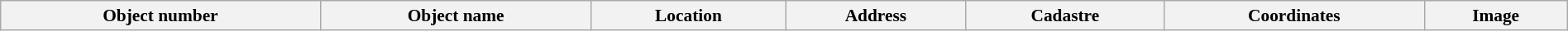<table class="RM_table wikitable sortable plainlinks" style="width:100%; font-size:89%; margin-top:0.5em;">
<tr>
<th>Object number</th>
<th>Object name</th>
<th>Location</th>
<th>Address</th>
<th>Cadastre</th>
<th>Coordinates</th>
<th>Image<br>














































































































































































































































</th>
</tr>
</table>
